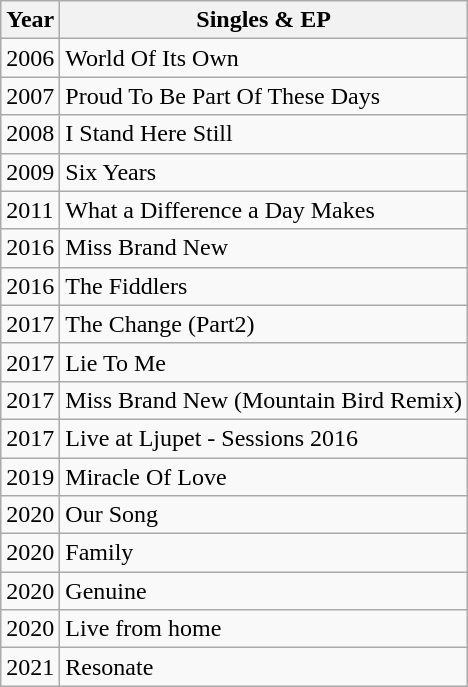<table class="wikitable">
<tr>
<th>Year</th>
<th>Singles & EP</th>
</tr>
<tr>
<td>2006</td>
<td>World Of Its Own</td>
</tr>
<tr>
<td>2007</td>
<td>Proud To Be Part Of These Days</td>
</tr>
<tr>
<td>2008</td>
<td>I Stand Here Still</td>
</tr>
<tr>
<td>2009</td>
<td>Six Years</td>
</tr>
<tr>
<td>2011</td>
<td>What a Difference a Day Makes</td>
</tr>
<tr>
<td>2016</td>
<td>Miss Brand New</td>
</tr>
<tr>
<td>2016</td>
<td>The Fiddlers</td>
</tr>
<tr>
<td>2017</td>
<td>The Change (Part2)</td>
</tr>
<tr>
<td>2017</td>
<td>Lie To Me</td>
</tr>
<tr>
<td>2017</td>
<td>Miss Brand New (Mountain Bird Remix)</td>
</tr>
<tr>
<td>2017</td>
<td>Live at Ljupet - Sessions 2016</td>
</tr>
<tr>
<td>2019</td>
<td>Miracle Of Love</td>
</tr>
<tr>
<td>2020</td>
<td>Our Song</td>
</tr>
<tr>
<td>2020</td>
<td>Family</td>
</tr>
<tr>
<td>2020</td>
<td>Genuine</td>
</tr>
<tr>
<td>2020</td>
<td>Live from home</td>
</tr>
<tr>
<td>2021</td>
<td>Resonate</td>
</tr>
</table>
